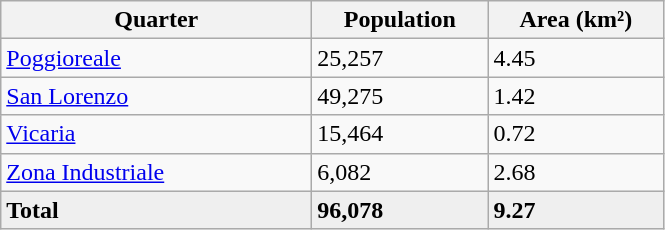<table class="wikitable sortable">
<tr>
<th width="200px">Quarter</th>
<th width="110px">Population</th>
<th width="110px">Area (km²)</th>
</tr>
<tr>
<td><a href='#'>Poggioreale</a></td>
<td><div>25,257</div></td>
<td><div>4.45</div></td>
</tr>
<tr>
<td><a href='#'>San Lorenzo</a></td>
<td><div>49,275</div></td>
<td><div>1.42</div></td>
</tr>
<tr>
<td><a href='#'>Vicaria</a></td>
<td><div>15,464</div></td>
<td><div>0.72</div></td>
</tr>
<tr>
<td><a href='#'>Zona Industriale</a></td>
<td><div>6,082</div></td>
<td><div>2.68</div></td>
</tr>
<tr bgcolor="#EFEFEF">
<td><strong>Total</strong></td>
<td><div><strong>96,078</strong></div></td>
<td><div><strong>9.27</strong></div></td>
</tr>
</table>
